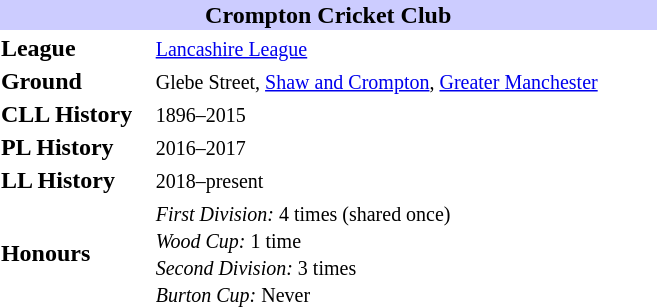<table width=35% border=0 style="float:right;">
<tr>
<th colspan=2 style="background:#ccf"><span><strong>Crompton Cricket Club</strong></span></th>
</tr>
<tr>
<td><strong>League</strong></td>
<td><small><a href='#'>Lancashire League</a></small></td>
</tr>
<tr>
<td><strong>Ground</strong></td>
<td><small>Glebe Street, <a href='#'>Shaw and Crompton</a>, <a href='#'>Greater Manchester</a></small><br></td>
</tr>
<tr>
<td><strong>CLL History</strong></td>
<td><small>1896–2015</small></td>
</tr>
<tr>
<td><strong>PL History</strong></td>
<td><small>2016–2017</small></td>
</tr>
<tr>
<td><strong>LL History</strong></td>
<td><small>2018–present</small><br></td>
</tr>
<tr>
<td><strong>Honours</strong></td>
<td><small><em>First Division:</em> 4 times (shared once)<br><em>Wood Cup:</em> 1 time<br><em>Second Division:</em> 3 times <br><em>Burton Cup:</em> Never</small></td>
</tr>
<tr>
</tr>
</table>
